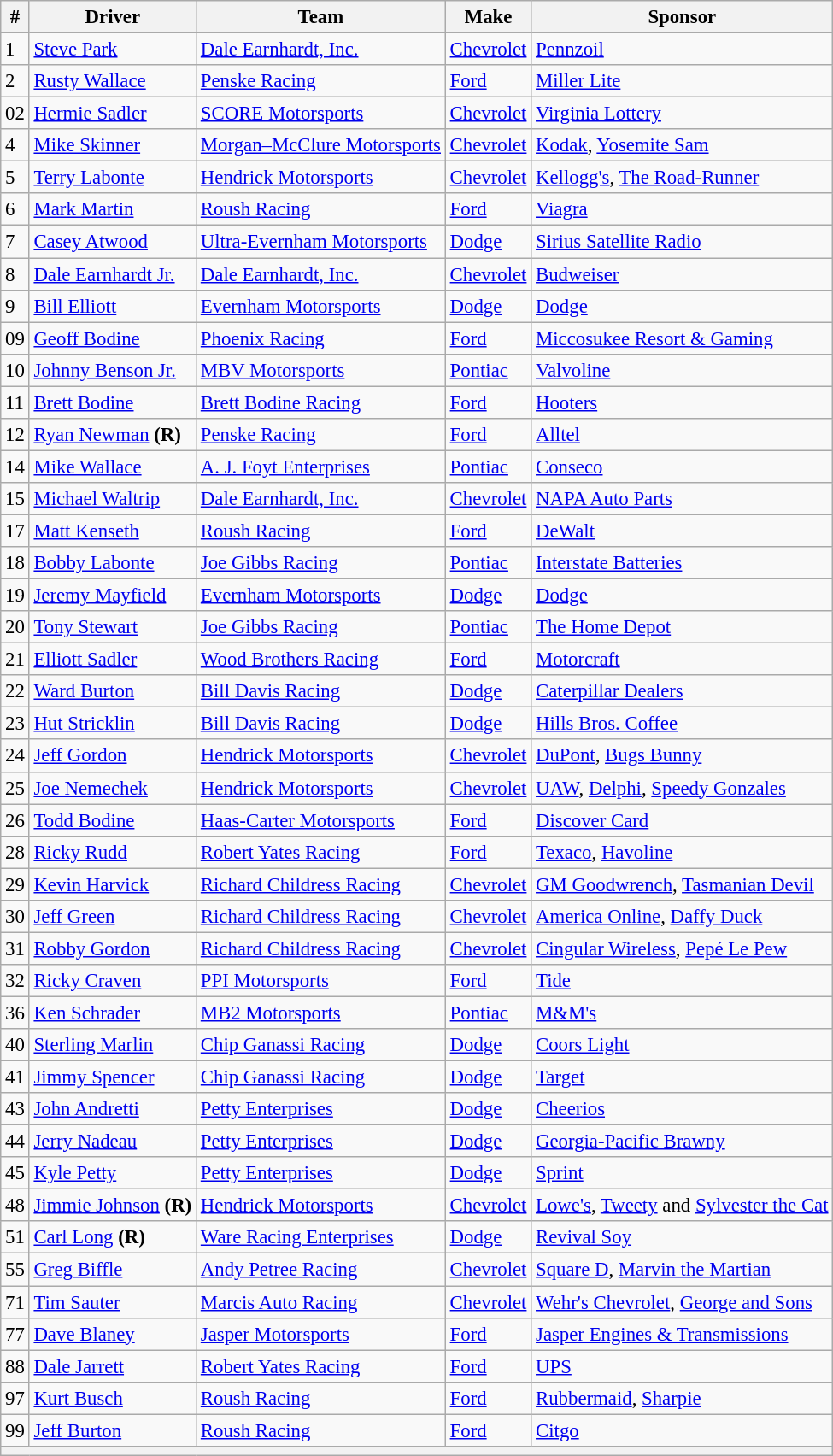<table class="wikitable" style="font-size:95%">
<tr>
<th>#</th>
<th>Driver</th>
<th>Team</th>
<th>Make</th>
<th>Sponsor</th>
</tr>
<tr>
<td>1</td>
<td><a href='#'>Steve Park</a></td>
<td><a href='#'>Dale Earnhardt, Inc.</a></td>
<td><a href='#'>Chevrolet</a></td>
<td><a href='#'>Pennzoil</a></td>
</tr>
<tr>
<td>2</td>
<td><a href='#'>Rusty Wallace</a></td>
<td><a href='#'>Penske Racing</a></td>
<td><a href='#'>Ford</a></td>
<td><a href='#'>Miller Lite</a></td>
</tr>
<tr>
<td>02</td>
<td><a href='#'>Hermie Sadler</a></td>
<td><a href='#'>SCORE Motorsports</a></td>
<td><a href='#'>Chevrolet</a></td>
<td><a href='#'>Virginia Lottery</a></td>
</tr>
<tr>
<td>4</td>
<td><a href='#'>Mike Skinner</a></td>
<td><a href='#'>Morgan–McClure Motorsports</a></td>
<td><a href='#'>Chevrolet</a></td>
<td><a href='#'>Kodak</a>, <a href='#'>Yosemite Sam</a></td>
</tr>
<tr>
<td>5</td>
<td><a href='#'>Terry Labonte</a></td>
<td><a href='#'>Hendrick Motorsports</a></td>
<td><a href='#'>Chevrolet</a></td>
<td><a href='#'>Kellogg's</a>, <a href='#'>The Road-Runner</a></td>
</tr>
<tr>
<td>6</td>
<td><a href='#'>Mark Martin</a></td>
<td><a href='#'>Roush Racing</a></td>
<td><a href='#'>Ford</a></td>
<td><a href='#'>Viagra</a></td>
</tr>
<tr>
<td>7</td>
<td><a href='#'>Casey Atwood</a></td>
<td><a href='#'>Ultra-Evernham Motorsports</a></td>
<td><a href='#'>Dodge</a></td>
<td><a href='#'>Sirius Satellite Radio</a></td>
</tr>
<tr>
<td>8</td>
<td><a href='#'>Dale Earnhardt Jr.</a></td>
<td><a href='#'>Dale Earnhardt, Inc.</a></td>
<td><a href='#'>Chevrolet</a></td>
<td><a href='#'>Budweiser</a></td>
</tr>
<tr>
<td>9</td>
<td><a href='#'>Bill Elliott</a></td>
<td><a href='#'>Evernham Motorsports</a></td>
<td><a href='#'>Dodge</a></td>
<td><a href='#'>Dodge</a></td>
</tr>
<tr>
<td>09</td>
<td><a href='#'>Geoff Bodine</a></td>
<td><a href='#'>Phoenix Racing</a></td>
<td><a href='#'>Ford</a></td>
<td><a href='#'>Miccosukee Resort & Gaming</a></td>
</tr>
<tr>
<td>10</td>
<td><a href='#'>Johnny Benson Jr.</a></td>
<td><a href='#'>MBV Motorsports</a></td>
<td><a href='#'>Pontiac</a></td>
<td><a href='#'>Valvoline</a></td>
</tr>
<tr>
<td>11</td>
<td><a href='#'>Brett Bodine</a></td>
<td><a href='#'>Brett Bodine Racing</a></td>
<td><a href='#'>Ford</a></td>
<td><a href='#'>Hooters</a></td>
</tr>
<tr>
<td>12</td>
<td><a href='#'>Ryan Newman</a> <strong>(R)</strong></td>
<td><a href='#'>Penske Racing</a></td>
<td><a href='#'>Ford</a></td>
<td><a href='#'>Alltel</a></td>
</tr>
<tr>
<td>14</td>
<td><a href='#'>Mike Wallace</a></td>
<td><a href='#'>A. J. Foyt Enterprises</a></td>
<td><a href='#'>Pontiac</a></td>
<td><a href='#'>Conseco</a></td>
</tr>
<tr>
<td>15</td>
<td><a href='#'>Michael Waltrip</a></td>
<td><a href='#'>Dale Earnhardt, Inc.</a></td>
<td><a href='#'>Chevrolet</a></td>
<td><a href='#'>NAPA Auto Parts</a></td>
</tr>
<tr>
<td>17</td>
<td><a href='#'>Matt Kenseth</a></td>
<td><a href='#'>Roush Racing</a></td>
<td><a href='#'>Ford</a></td>
<td><a href='#'>DeWalt</a></td>
</tr>
<tr>
<td>18</td>
<td><a href='#'>Bobby Labonte</a></td>
<td><a href='#'>Joe Gibbs Racing</a></td>
<td><a href='#'>Pontiac</a></td>
<td><a href='#'>Interstate Batteries</a></td>
</tr>
<tr>
<td>19</td>
<td><a href='#'>Jeremy Mayfield</a></td>
<td><a href='#'>Evernham Motorsports</a></td>
<td><a href='#'>Dodge</a></td>
<td><a href='#'>Dodge</a></td>
</tr>
<tr>
<td>20</td>
<td><a href='#'>Tony Stewart</a></td>
<td><a href='#'>Joe Gibbs Racing</a></td>
<td><a href='#'>Pontiac</a></td>
<td><a href='#'>The Home Depot</a></td>
</tr>
<tr>
<td>21</td>
<td><a href='#'>Elliott Sadler</a></td>
<td><a href='#'>Wood Brothers Racing</a></td>
<td><a href='#'>Ford</a></td>
<td><a href='#'>Motorcraft</a></td>
</tr>
<tr>
<td>22</td>
<td><a href='#'>Ward Burton</a></td>
<td><a href='#'>Bill Davis Racing</a></td>
<td><a href='#'>Dodge</a></td>
<td><a href='#'>Caterpillar Dealers</a></td>
</tr>
<tr>
<td>23</td>
<td><a href='#'>Hut Stricklin</a></td>
<td><a href='#'>Bill Davis Racing</a></td>
<td><a href='#'>Dodge</a></td>
<td><a href='#'>Hills Bros. Coffee</a></td>
</tr>
<tr>
<td>24</td>
<td><a href='#'>Jeff Gordon</a></td>
<td><a href='#'>Hendrick Motorsports</a></td>
<td><a href='#'>Chevrolet</a></td>
<td><a href='#'>DuPont</a>, <a href='#'>Bugs Bunny</a></td>
</tr>
<tr>
<td>25</td>
<td><a href='#'>Joe Nemechek</a></td>
<td><a href='#'>Hendrick Motorsports</a></td>
<td><a href='#'>Chevrolet</a></td>
<td><a href='#'>UAW</a>, <a href='#'>Delphi</a>, <a href='#'>Speedy Gonzales</a></td>
</tr>
<tr>
<td>26</td>
<td><a href='#'>Todd Bodine</a></td>
<td><a href='#'>Haas-Carter Motorsports</a></td>
<td><a href='#'>Ford</a></td>
<td><a href='#'>Discover Card</a></td>
</tr>
<tr>
<td>28</td>
<td><a href='#'>Ricky Rudd</a></td>
<td><a href='#'>Robert Yates Racing</a></td>
<td><a href='#'>Ford</a></td>
<td><a href='#'>Texaco</a>, <a href='#'>Havoline</a></td>
</tr>
<tr>
<td>29</td>
<td><a href='#'>Kevin Harvick</a></td>
<td><a href='#'>Richard Childress Racing</a></td>
<td><a href='#'>Chevrolet</a></td>
<td><a href='#'>GM Goodwrench</a>, <a href='#'>Tasmanian Devil</a></td>
</tr>
<tr>
<td>30</td>
<td><a href='#'>Jeff Green</a></td>
<td><a href='#'>Richard Childress Racing</a></td>
<td><a href='#'>Chevrolet</a></td>
<td><a href='#'>America Online</a>, <a href='#'>Daffy Duck</a></td>
</tr>
<tr>
<td>31</td>
<td><a href='#'>Robby Gordon</a></td>
<td><a href='#'>Richard Childress Racing</a></td>
<td><a href='#'>Chevrolet</a></td>
<td><a href='#'>Cingular Wireless</a>, <a href='#'>Pepé Le Pew</a></td>
</tr>
<tr>
<td>32</td>
<td><a href='#'>Ricky Craven</a></td>
<td><a href='#'>PPI Motorsports</a></td>
<td><a href='#'>Ford</a></td>
<td><a href='#'>Tide</a></td>
</tr>
<tr>
<td>36</td>
<td><a href='#'>Ken Schrader</a></td>
<td><a href='#'>MB2 Motorsports</a></td>
<td><a href='#'>Pontiac</a></td>
<td><a href='#'>M&M's</a></td>
</tr>
<tr>
<td>40</td>
<td><a href='#'>Sterling Marlin</a></td>
<td><a href='#'>Chip Ganassi Racing</a></td>
<td><a href='#'>Dodge</a></td>
<td><a href='#'>Coors Light</a></td>
</tr>
<tr>
<td>41</td>
<td><a href='#'>Jimmy Spencer</a></td>
<td><a href='#'>Chip Ganassi Racing</a></td>
<td><a href='#'>Dodge</a></td>
<td><a href='#'>Target</a></td>
</tr>
<tr>
<td>43</td>
<td><a href='#'>John Andretti</a></td>
<td><a href='#'>Petty Enterprises</a></td>
<td><a href='#'>Dodge</a></td>
<td><a href='#'>Cheerios</a></td>
</tr>
<tr>
<td>44</td>
<td><a href='#'>Jerry Nadeau</a></td>
<td><a href='#'>Petty Enterprises</a></td>
<td><a href='#'>Dodge</a></td>
<td><a href='#'>Georgia-Pacific Brawny</a></td>
</tr>
<tr>
<td>45</td>
<td><a href='#'>Kyle Petty</a></td>
<td><a href='#'>Petty Enterprises</a></td>
<td><a href='#'>Dodge</a></td>
<td><a href='#'>Sprint</a></td>
</tr>
<tr>
<td>48</td>
<td><a href='#'>Jimmie Johnson</a> <strong>(R)</strong></td>
<td><a href='#'>Hendrick Motorsports</a></td>
<td><a href='#'>Chevrolet</a></td>
<td><a href='#'>Lowe's</a>, <a href='#'>Tweety</a> and <a href='#'>Sylvester the Cat</a></td>
</tr>
<tr>
<td>51</td>
<td><a href='#'>Carl Long</a> <strong>(R)</strong></td>
<td><a href='#'>Ware Racing Enterprises</a></td>
<td><a href='#'>Dodge</a></td>
<td><a href='#'>Revival Soy</a></td>
</tr>
<tr>
<td>55</td>
<td><a href='#'>Greg Biffle</a></td>
<td><a href='#'>Andy Petree Racing</a></td>
<td><a href='#'>Chevrolet</a></td>
<td><a href='#'>Square D</a>, <a href='#'>Marvin the Martian</a></td>
</tr>
<tr>
<td>71</td>
<td><a href='#'>Tim Sauter</a></td>
<td><a href='#'>Marcis Auto Racing</a></td>
<td><a href='#'>Chevrolet</a></td>
<td><a href='#'>Wehr's Chevrolet</a>, <a href='#'>George and Sons</a></td>
</tr>
<tr>
<td>77</td>
<td><a href='#'>Dave Blaney</a></td>
<td><a href='#'>Jasper Motorsports</a></td>
<td><a href='#'>Ford</a></td>
<td><a href='#'>Jasper Engines & Transmissions</a></td>
</tr>
<tr>
<td>88</td>
<td><a href='#'>Dale Jarrett</a></td>
<td><a href='#'>Robert Yates Racing</a></td>
<td><a href='#'>Ford</a></td>
<td><a href='#'>UPS</a></td>
</tr>
<tr>
<td>97</td>
<td><a href='#'>Kurt Busch</a></td>
<td><a href='#'>Roush Racing</a></td>
<td><a href='#'>Ford</a></td>
<td><a href='#'>Rubbermaid</a>, <a href='#'>Sharpie</a></td>
</tr>
<tr>
<td>99</td>
<td><a href='#'>Jeff Burton</a></td>
<td><a href='#'>Roush Racing</a></td>
<td><a href='#'>Ford</a></td>
<td><a href='#'>Citgo</a></td>
</tr>
<tr>
<th colspan="5"></th>
</tr>
</table>
